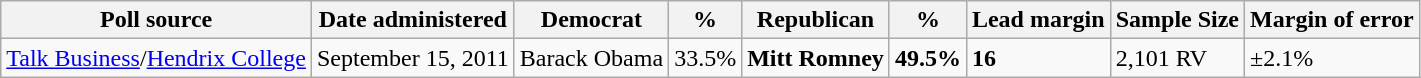<table class="wikitable">
<tr valign=bottom>
<th>Poll source</th>
<th>Date administered</th>
<th>Democrat</th>
<th>%</th>
<th>Republican</th>
<th>%</th>
<th>Lead margin</th>
<th>Sample Size</th>
<th>Margin of error</th>
</tr>
<tr>
<td><a href='#'>Talk Business</a>/<a href='#'>Hendrix College</a></td>
<td>September 15, 2011</td>
<td>Barack Obama</td>
<td>33.5%</td>
<td><strong>Mitt Romney</strong></td>
<td><strong>49.5%</strong></td>
<td><strong>16</strong></td>
<td>2,101 RV</td>
<td>±2.1%</td>
</tr>
</table>
